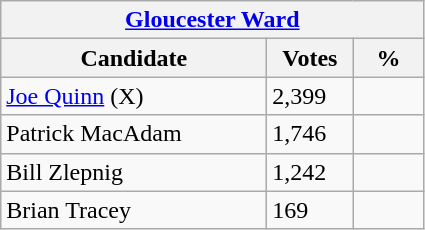<table class="wikitable">
<tr>
<th colspan="3"><a href='#'>Gloucester Ward</a></th>
</tr>
<tr>
<th style="width: 170px">Candidate</th>
<th style="width: 50px">Votes</th>
<th style="width: 40px">%</th>
</tr>
<tr>
<td><a href='#'>Joe Quinn</a> (X)</td>
<td>2,399</td>
<td></td>
</tr>
<tr>
<td>Patrick MacAdam</td>
<td>1,746</td>
<td></td>
</tr>
<tr>
<td>Bill Zlepnig</td>
<td>1,242</td>
<td></td>
</tr>
<tr>
<td>Brian Tracey</td>
<td>169</td>
<td></td>
</tr>
</table>
